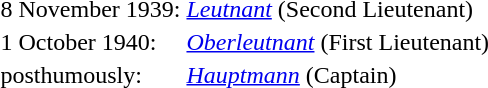<table style="background: transparent;">
<tr>
<td>8 November 1939:</td>
<td><em><a href='#'>Leutnant</a></em> (Second Lieutenant)</td>
</tr>
<tr>
<td>1 October 1940:</td>
<td><em><a href='#'>Oberleutnant</a></em> (First Lieutenant)</td>
</tr>
<tr>
<td>posthumously:</td>
<td><em><a href='#'>Hauptmann</a></em> (Captain)</td>
</tr>
</table>
